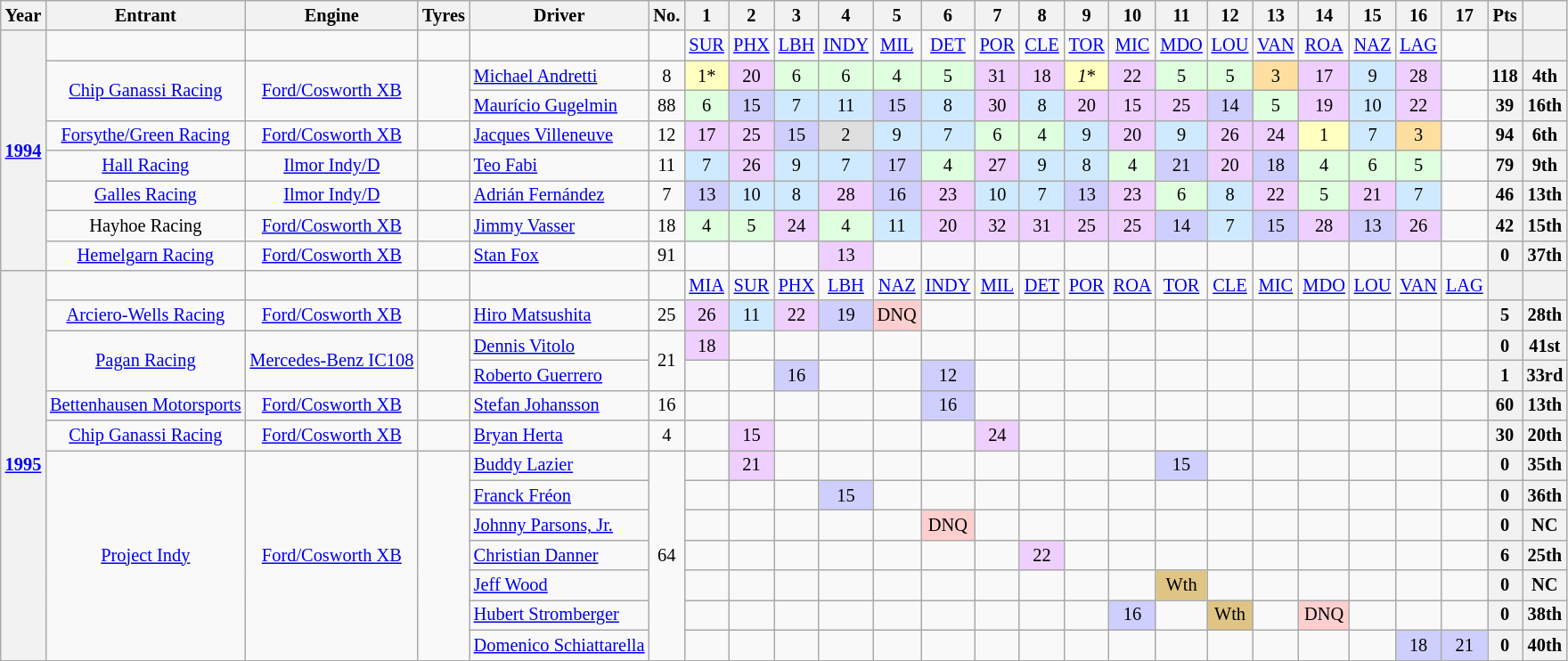<table class="wikitable" style="font-size: 85%;; text-align:center;">
<tr valign="top">
<th>Year</th>
<th>Entrant</th>
<th>Engine</th>
<th>Tyres</th>
<th valign="middle">Driver</th>
<th valign="middle">No.</th>
<th>1</th>
<th>2</th>
<th>3</th>
<th>4</th>
<th>5</th>
<th>6</th>
<th>7</th>
<th>8</th>
<th>9</th>
<th>10</th>
<th>11</th>
<th>12</th>
<th>13</th>
<th>14</th>
<th>15</th>
<th>16</th>
<th>17</th>
<th valign="middle">Pts</th>
<th></th>
</tr>
<tr>
<th rowspan="8"><a href='#'>1994</a></th>
<td></td>
<td></td>
<td></td>
<td></td>
<td></td>
<td width="27"><a href='#'>SUR</a></td>
<td width="27"><a href='#'>PHX</a></td>
<td width="27"><a href='#'>LBH</a></td>
<td width="27"><a href='#'>INDY</a></td>
<td width="27"><a href='#'>MIL</a></td>
<td width="27"><a href='#'>DET</a></td>
<td width="27"><a href='#'>POR</a></td>
<td width="27"><a href='#'>CLE</a></td>
<td width="27"><a href='#'>TOR</a></td>
<td width="27"><a href='#'>MIC</a></td>
<td width="27"><a href='#'>MDO</a></td>
<td width="27"><a href='#'>LOU</a></td>
<td width="27"><a href='#'>VAN</a></td>
<td width="27"><a href='#'>ROA</a></td>
<td width="27"><a href='#'>NAZ</a></td>
<td width="27"><a href='#'>LAG</a></td>
<td></td>
<th></th>
<th></th>
</tr>
<tr>
<td rowspan="2"><a href='#'>Chip Ganassi Racing</a></td>
<td rowspan="2"><a href='#'>Ford/Cosworth XB</a></td>
<td rowspan="2"></td>
<td align="left"> <a href='#'>Michael Andretti</a></td>
<td>8</td>
<td style="background:#ffffbf;">1*</td>
<td style="background:#efcfff;">20</td>
<td style="background:#DFFFDF;">6</td>
<td style="background:#DFFFDF;">6</td>
<td style="background:#dfffdf;">4</td>
<td style="background:#dfffdf;">5</td>
<td style="background:#efcfff;">31</td>
<td style="background:#efcfff;">18</td>
<td style="background:#ffffbf;"><em>1</em>*</td>
<td style="background:#efcfff;">22</td>
<td style="background:#dfffdf;">5</td>
<td style="background:#dfffdf;">5</td>
<td style="background:#ffdf9f;">3</td>
<td style="background:#efcfff;">17</td>
<td style="background:#CFEAFF;">9</td>
<td style="background:#efcfff;">28</td>
<td></td>
<th>118</th>
<th>4th</th>
</tr>
<tr>
<td align="left"> <a href='#'>Maurício Gugelmin</a></td>
<td>88</td>
<td style="background:#DFFFDF;">6</td>
<td style="background:#cfcfff;">15</td>
<td style="background:#CFEAFF;">7</td>
<td style="background:#CFEAFF;">11</td>
<td style="background:#cfcfff;">15</td>
<td style="background:#CFEAFF;">8</td>
<td style="background:#efcfff;">30</td>
<td style="background:#CFEAFF;">8</td>
<td style="background:#efcfff;">20</td>
<td style="background:#efcfff;">15</td>
<td style="background:#efcfff;">25</td>
<td style="background:#cfcfff;">14</td>
<td style="background:#dfffdf;">5</td>
<td style="background:#efcfff;">19</td>
<td style="background:#CFEAFF;">10</td>
<td style="background:#efcfff;">22</td>
<td></td>
<th>39</th>
<th>16th</th>
</tr>
<tr>
<td><a href='#'>Forsythe/Green Racing</a></td>
<td><a href='#'>Ford/Cosworth XB</a></td>
<td></td>
<td align="left"> <a href='#'>Jacques Villeneuve</a></td>
<td>12</td>
<td style="background:#efcfff;">17</td>
<td style="background:#efcfff;">25</td>
<td style="background:#cfcfff;">15</td>
<td style="background:#dfdfdf;">2</td>
<td style="background:#CFEAFF;">9</td>
<td style="background:#CFEAFF;">7</td>
<td style="background:#DFFFDF;">6</td>
<td style="background:#dfffdf;">4</td>
<td style="background:#CFEAFF;">9</td>
<td style="background:#efcfff;">20</td>
<td style="background:#CFEAFF;">9</td>
<td style="background:#efcfff;">26</td>
<td style="background:#efcfff;">24</td>
<td style="background:#ffffbf;">1</td>
<td style="background:#CFEAFF;">7</td>
<td style="background:#ffdf9f;">3</td>
<td></td>
<th>94</th>
<th>6th</th>
</tr>
<tr>
<td><a href='#'>Hall Racing</a></td>
<td><a href='#'>Ilmor Indy/D</a></td>
<td></td>
<td align="left"> <a href='#'>Teo Fabi</a></td>
<td>11</td>
<td style="background:#CFEAFF;">7</td>
<td style="background:#efcfff;">26</td>
<td style="background:#CFEAFF;">9</td>
<td style="background:#CFEAFF;">7</td>
<td style="background:#cfcfff;">17</td>
<td style="background:#dfffdf;">4</td>
<td style="background:#efcfff;">27</td>
<td style="background:#CFEAFF;">9</td>
<td style="background:#CFEAFF;">8</td>
<td style="background:#dfffdf;">4</td>
<td style="background:#cfcfff;">21</td>
<td style="background:#efcfff;">20</td>
<td style="background:#cfcfff;">18</td>
<td style="background:#dfffdf;">4</td>
<td style="background:#DFFFDF;">6</td>
<td style="background:#dfffdf;">5</td>
<td></td>
<th>79</th>
<th>9th</th>
</tr>
<tr>
<td><a href='#'>Galles Racing</a></td>
<td><a href='#'>Ilmor Indy/D</a></td>
<td></td>
<td align="left"> <a href='#'>Adrián Fernández</a></td>
<td>7</td>
<td style="background:#cfcfff;">13</td>
<td style="background:#CFEAFF;">10</td>
<td style="background:#CFEAFF;">8</td>
<td style="background:#efcfff;">28</td>
<td style="background:#cfcfff;">16</td>
<td style="background:#efcfff;">23</td>
<td style="background:#CFEAFF;">10</td>
<td style="background:#CFEAFF;">7</td>
<td style="background:#cfcfff;">13</td>
<td style="background:#efcfff;">23</td>
<td style="background:#DFFFDF;">6</td>
<td style="background:#CFEAFF;">8</td>
<td style="background:#efcfff;">22</td>
<td style="background:#dfffdf;">5</td>
<td style="background:#efcfff;">21</td>
<td style="background:#CFEAFF;">7</td>
<td></td>
<th>46</th>
<th>13th</th>
</tr>
<tr>
<td>Hayhoe Racing</td>
<td><a href='#'>Ford/Cosworth XB</a></td>
<td></td>
<td align="left"> <a href='#'>Jimmy Vasser</a></td>
<td>18</td>
<td style="background:#dfffdf;">4</td>
<td style="background:#dfffdf;">5</td>
<td style="background:#efcfff;">24</td>
<td style="background:#dfffdf;">4</td>
<td style="background:#CFEAFF;">11</td>
<td style="background:#efcfff;">20</td>
<td style="background:#efcfff;">32</td>
<td style="background:#efcfff;">31</td>
<td style="background:#efcfff;">25</td>
<td style="background:#efcfff;">25</td>
<td style="background:#cfcfff;">14</td>
<td style="background:#CFEAFF;">7</td>
<td style="background:#cfcfff;">15</td>
<td style="background:#efcfff;">28</td>
<td style="background:#cfcfff;">13</td>
<td style="background:#efcfff;">26</td>
<td></td>
<th>42</th>
<th>15th</th>
</tr>
<tr>
<td><a href='#'>Hemelgarn Racing</a></td>
<td><a href='#'>Ford/Cosworth XB</a></td>
<td></td>
<td align="left"> <a href='#'>Stan Fox</a></td>
<td>91</td>
<td></td>
<td></td>
<td></td>
<td style="background:#efcfff;">13</td>
<td></td>
<td></td>
<td></td>
<td></td>
<td></td>
<td></td>
<td></td>
<td></td>
<td></td>
<td></td>
<td></td>
<td></td>
<td></td>
<th>0</th>
<th>37th</th>
</tr>
<tr>
<th rowspan="13"><a href='#'>1995</a></th>
<td></td>
<td></td>
<td></td>
<td></td>
<td></td>
<td width="27"><a href='#'>MIA</a></td>
<td width="27"><a href='#'>SUR</a></td>
<td width="27"><a href='#'>PHX</a></td>
<td width="27"><a href='#'>LBH</a></td>
<td width="27"><a href='#'>NAZ</a></td>
<td width="27"><a href='#'>INDY</a></td>
<td width="27"><a href='#'>MIL</a></td>
<td width="27"><a href='#'>DET</a></td>
<td width="27"><a href='#'>POR</a></td>
<td width="27"><a href='#'>ROA</a></td>
<td width="27"><a href='#'>TOR</a></td>
<td width="27"><a href='#'>CLE</a></td>
<td width="27"><a href='#'>MIC</a></td>
<td width="27"><a href='#'>MDO</a></td>
<td width="27"><a href='#'>LOU</a></td>
<td width="27"><a href='#'>VAN</a></td>
<td width="27"><a href='#'>LAG</a></td>
<th></th>
<th></th>
</tr>
<tr>
<td><a href='#'>Arciero-Wells Racing</a></td>
<td><a href='#'>Ford/Cosworth XB</a></td>
<td></td>
<td align="left"> <a href='#'>Hiro Matsushita</a></td>
<td>25</td>
<td style="background:#EFCFFF;">26</td>
<td style="background:#CFEAFF;">11</td>
<td style="background:#EFCFFF;">22</td>
<td style="background:#cfcfff;">19</td>
<td style="background:#FFCFCF;">DNQ</td>
<td></td>
<td></td>
<td></td>
<td></td>
<td></td>
<td></td>
<td></td>
<td></td>
<td></td>
<td></td>
<td></td>
<td></td>
<th>5</th>
<th>28th</th>
</tr>
<tr>
<td rowspan=2><a href='#'>Pagan Racing</a></td>
<td rowspan=2><a href='#'>Mercedes-Benz IC108</a></td>
<td rowspan=2></td>
<td align="left"> <a href='#'>Dennis Vitolo</a></td>
<td rowspan=2>21</td>
<td style="background:#EFCFFF;">18</td>
<td></td>
<td></td>
<td></td>
<td></td>
<td></td>
<td></td>
<td></td>
<td></td>
<td></td>
<td></td>
<td></td>
<td></td>
<td></td>
<td></td>
<td></td>
<td></td>
<th>0</th>
<th>41st</th>
</tr>
<tr>
<td align="left"> <a href='#'>Roberto Guerrero</a></td>
<td></td>
<td></td>
<td style="background:#cfcfff;">16</td>
<td></td>
<td></td>
<td style="background:#cfcfff;">12</td>
<td></td>
<td></td>
<td></td>
<td></td>
<td></td>
<td></td>
<td></td>
<td></td>
<td></td>
<td></td>
<td></td>
<th>1</th>
<th>33rd</th>
</tr>
<tr>
<td><a href='#'>Bettenhausen Motorsports</a></td>
<td><a href='#'>Ford/Cosworth XB</a></td>
<td></td>
<td align="left"> <a href='#'>Stefan Johansson</a></td>
<td>16</td>
<td></td>
<td></td>
<td></td>
<td></td>
<td></td>
<td style="background:#CFCFFF;">16</td>
<td></td>
<td></td>
<td></td>
<td></td>
<td></td>
<td></td>
<td></td>
<td></td>
<td></td>
<td></td>
<td></td>
<th>60</th>
<th>13th</th>
</tr>
<tr>
<td><a href='#'>Chip Ganassi Racing</a></td>
<td><a href='#'>Ford/Cosworth XB</a></td>
<td></td>
<td align="left"> <a href='#'>Bryan Herta</a></td>
<td>4</td>
<td></td>
<td style="background:#EFCFFF;">15</td>
<td></td>
<td></td>
<td></td>
<td></td>
<td style="background:#EFCFFF;">24</td>
<td></td>
<td></td>
<td></td>
<td></td>
<td></td>
<td></td>
<td></td>
<td></td>
<td></td>
<td></td>
<th>30</th>
<th>20th</th>
</tr>
<tr>
<td rowspan="7"><a href='#'>Project Indy</a></td>
<td rowspan="7"><a href='#'>Ford/Cosworth XB</a></td>
<td rowspan="7"></td>
<td align="left"> <a href='#'>Buddy Lazier</a></td>
<td rowspan=7>64</td>
<td></td>
<td style="background:#EFCFFF;">21</td>
<td></td>
<td></td>
<td></td>
<td></td>
<td></td>
<td></td>
<td></td>
<td></td>
<td style="background:#cfcfff;">15</td>
<td></td>
<td></td>
<td></td>
<td></td>
<td></td>
<td></td>
<th>0</th>
<th>35th</th>
</tr>
<tr>
<td align="left"> <a href='#'>Franck Fréon</a></td>
<td></td>
<td></td>
<td></td>
<td style="background:#cfcfff;">15</td>
<td></td>
<td></td>
<td></td>
<td></td>
<td></td>
<td></td>
<td></td>
<td></td>
<td></td>
<td></td>
<td></td>
<td></td>
<td></td>
<th>0</th>
<th>36th</th>
</tr>
<tr>
<td align="left"> <a href='#'>Johnny Parsons, Jr.</a></td>
<td></td>
<td></td>
<td></td>
<td></td>
<td></td>
<td style="background:#FFCFCF;">DNQ</td>
<td></td>
<td></td>
<td></td>
<td></td>
<td></td>
<td></td>
<td></td>
<td></td>
<td></td>
<td></td>
<td></td>
<th>0</th>
<th>NC</th>
</tr>
<tr>
<td align="left"> <a href='#'>Christian Danner</a></td>
<td></td>
<td></td>
<td></td>
<td></td>
<td></td>
<td></td>
<td></td>
<td style="background:#EFCFFF;">22</td>
<td></td>
<td></td>
<td></td>
<td></td>
<td></td>
<td></td>
<td></td>
<td></td>
<td></td>
<th>6</th>
<th>25th</th>
</tr>
<tr>
<td align="left"> <a href='#'>Jeff Wood</a></td>
<td></td>
<td></td>
<td></td>
<td></td>
<td></td>
<td></td>
<td></td>
<td></td>
<td></td>
<td></td>
<td style="background:#DFC484;">Wth</td>
<td></td>
<td></td>
<td></td>
<td></td>
<td></td>
<td></td>
<th>0</th>
<th>NC</th>
</tr>
<tr>
<td align="left"> <a href='#'>Hubert Stromberger</a></td>
<td></td>
<td></td>
<td></td>
<td></td>
<td></td>
<td></td>
<td></td>
<td></td>
<td></td>
<td style="background:#cfcfff;">16</td>
<td></td>
<td style="background:#DFC484;">Wth</td>
<td></td>
<td style="background:#FFCFCF;">DNQ</td>
<td></td>
<td></td>
<td></td>
<th>0</th>
<th>38th</th>
</tr>
<tr>
<td align="left"> <a href='#'>Domenico Schiattarella</a></td>
<td></td>
<td></td>
<td></td>
<td></td>
<td></td>
<td></td>
<td></td>
<td></td>
<td></td>
<td></td>
<td></td>
<td></td>
<td></td>
<td></td>
<td></td>
<td style="background:#cfcfff;">18</td>
<td style="background:#cfcfff;">21</td>
<th>0</th>
<th>40th</th>
</tr>
</table>
